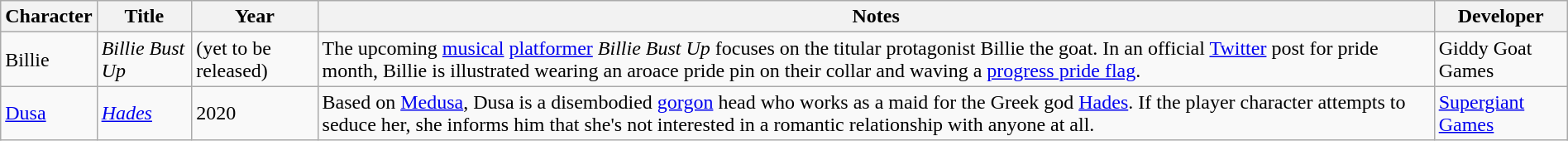<table class="wikitable sortable" style="width: 100%">
<tr>
<th>Character</th>
<th>Title</th>
<th>Year</th>
<th>Notes</th>
<th>Developer</th>
</tr>
<tr>
<td>Billie</td>
<td><em>Billie Bust Up</em></td>
<td>(yet to be released)</td>
<td>The upcoming <a href='#'> musical</a> <a href='#'>platformer</a> <em>Billie Bust Up</em> focuses on the titular protagonist Billie the goat.  In an official <a href='#'>Twitter</a> post for pride month, Billie is illustrated wearing an aroace pride pin on their collar and waving a <a href='#'>progress pride flag</a>.</td>
<td>Giddy Goat Games</td>
</tr>
<tr>
<td><a href='#'> Dusa</a></td>
<td><em><a href='#'> Hades</a></em></td>
<td>2020</td>
<td>Based on <a href='#'>Medusa</a>, Dusa is a disembodied <a href='#'>gorgon</a> head who works as a maid for the Greek god <a href='#'>Hades</a>. If the player character attempts to seduce her, she informs him that she's not interested in a romantic relationship with anyone at all.</td>
<td><a href='#'>Supergiant Games</a></td>
</tr>
</table>
